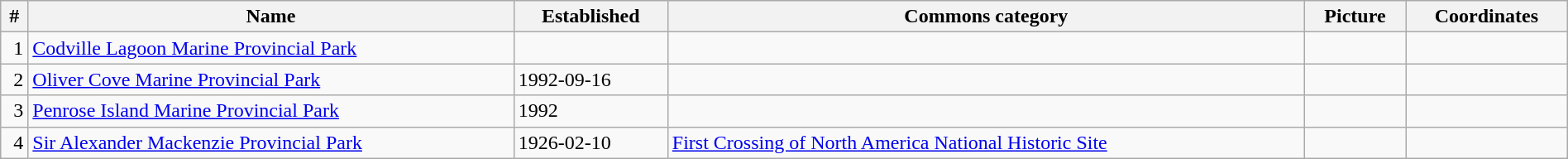<table class='wikitable sortable' style="width:100%">
<tr>
<th>#</th>
<th>Name</th>
<th>Established</th>
<th>Commons category</th>
<th>Picture</th>
<th>Coordinates</th>
</tr>
<tr>
<td style='text-align:right'>1</td>
<td><a href='#'>Codville Lagoon Marine Provincial Park</a></td>
<td></td>
<td></td>
<td></td>
<td></td>
</tr>
<tr>
<td style='text-align:right'>2</td>
<td><a href='#'>Oliver Cove Marine Provincial Park</a></td>
<td>1992-09-16</td>
<td></td>
<td></td>
<td></td>
</tr>
<tr>
<td style='text-align:right'>3</td>
<td><a href='#'>Penrose Island Marine Provincial Park</a></td>
<td>1992</td>
<td></td>
<td></td>
<td></td>
</tr>
<tr>
<td style='text-align:right'>4</td>
<td><a href='#'>Sir Alexander Mackenzie Provincial Park</a></td>
<td>1926-02-10</td>
<td><a href='#'>First Crossing of North America National Historic Site</a></td>
<td></td>
<td></td>
</tr>
</table>
